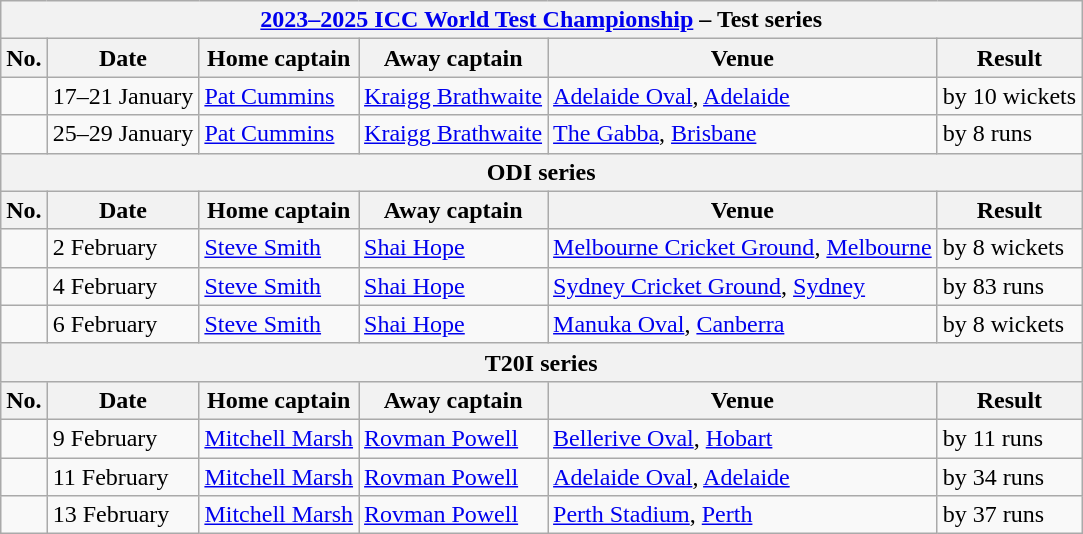<table class="wikitable">
<tr>
<th colspan="9"><a href='#'>2023–2025 ICC World Test Championship</a> – Test series</th>
</tr>
<tr>
<th>No.</th>
<th>Date</th>
<th>Home captain</th>
<th>Away captain</th>
<th>Venue</th>
<th>Result</th>
</tr>
<tr>
<td></td>
<td>17–21 January</td>
<td><a href='#'>Pat Cummins</a></td>
<td><a href='#'>Kraigg Brathwaite</a></td>
<td><a href='#'>Adelaide Oval</a>, <a href='#'>Adelaide</a></td>
<td> by 10 wickets</td>
</tr>
<tr>
<td></td>
<td>25–29 January</td>
<td><a href='#'>Pat Cummins</a></td>
<td><a href='#'>Kraigg Brathwaite</a></td>
<td><a href='#'>The Gabba</a>, <a href='#'>Brisbane</a></td>
<td> by 8 runs</td>
</tr>
<tr>
<th colspan="9">ODI series</th>
</tr>
<tr>
<th>No.</th>
<th>Date</th>
<th>Home captain</th>
<th>Away captain</th>
<th>Venue</th>
<th>Result</th>
</tr>
<tr>
<td></td>
<td>2 February</td>
<td><a href='#'>Steve Smith</a></td>
<td><a href='#'>Shai Hope</a></td>
<td><a href='#'>Melbourne Cricket Ground</a>, <a href='#'>Melbourne</a></td>
<td> by 8 wickets</td>
</tr>
<tr>
<td></td>
<td>4 February</td>
<td><a href='#'>Steve Smith</a></td>
<td><a href='#'>Shai Hope</a></td>
<td><a href='#'>Sydney Cricket Ground</a>, <a href='#'>Sydney</a></td>
<td> by 83 runs</td>
</tr>
<tr>
<td></td>
<td>6 February</td>
<td><a href='#'>Steve Smith</a></td>
<td><a href='#'>Shai Hope</a></td>
<td><a href='#'>Manuka Oval</a>, <a href='#'>Canberra</a></td>
<td> by 8 wickets</td>
</tr>
<tr>
<th colspan="9">T20I series</th>
</tr>
<tr>
<th>No.</th>
<th>Date</th>
<th>Home captain</th>
<th>Away captain</th>
<th>Venue</th>
<th>Result</th>
</tr>
<tr>
<td></td>
<td>9 February</td>
<td><a href='#'>Mitchell Marsh</a></td>
<td><a href='#'>Rovman Powell</a></td>
<td><a href='#'>Bellerive Oval</a>, <a href='#'>Hobart</a></td>
<td> by 11 runs</td>
</tr>
<tr>
<td></td>
<td>11 February</td>
<td><a href='#'>Mitchell Marsh</a></td>
<td><a href='#'>Rovman Powell</a></td>
<td><a href='#'>Adelaide Oval</a>, <a href='#'>Adelaide</a></td>
<td> by 34 runs</td>
</tr>
<tr>
<td></td>
<td>13 February</td>
<td><a href='#'>Mitchell Marsh</a></td>
<td><a href='#'>Rovman Powell</a></td>
<td><a href='#'>Perth Stadium</a>, <a href='#'>Perth</a></td>
<td> by 37 runs</td>
</tr>
</table>
